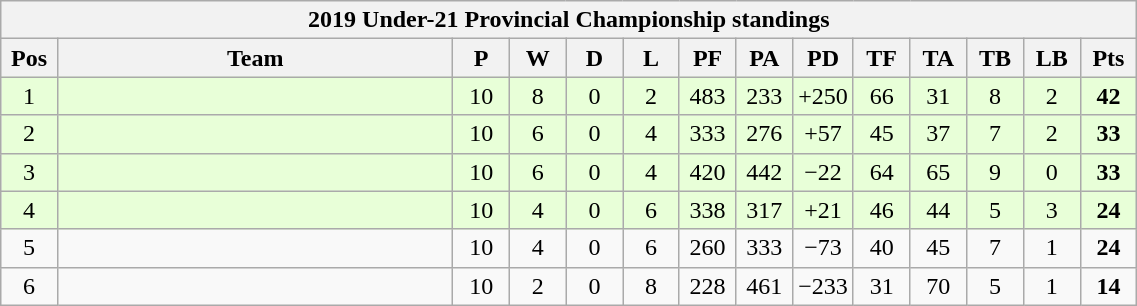<table class="wikitable" style="text-align:center; font-size:100%; width:60%;">
<tr>
<th colspan="100%" cellpadding="0" cellspacing="0"><strong>2019 Under-21 Provincial Championship standings</strong></th>
</tr>
<tr>
<th style="width:5%;">Pos</th>
<th style="width:35%;">Team</th>
<th style="width:5%;">P</th>
<th style="width:5%;">W</th>
<th style="width:5%;">D</th>
<th style="width:5%;">L</th>
<th style="width:5%;">PF</th>
<th style="width:5%;">PA</th>
<th style="width:5%;">PD</th>
<th style="width:5%;">TF</th>
<th style="width:5%;">TA</th>
<th style="width:5%;">TB</th>
<th style="width:5%;">LB</th>
<th style="width:5%;">Pts<br></th>
</tr>
<tr style="background:#E8FFD8;">
<td>1</td>
<td style="text-align:left;"></td>
<td>10</td>
<td>8</td>
<td>0</td>
<td>2</td>
<td>483</td>
<td>233</td>
<td>+250</td>
<td>66</td>
<td>31</td>
<td>8</td>
<td>2</td>
<td><strong>42</strong></td>
</tr>
<tr style="background:#E8FFD8;">
<td>2</td>
<td style="text-align:left;"></td>
<td>10</td>
<td>6</td>
<td>0</td>
<td>4</td>
<td>333</td>
<td>276</td>
<td>+57</td>
<td>45</td>
<td>37</td>
<td>7</td>
<td>2</td>
<td><strong>33</strong></td>
</tr>
<tr style="background:#E8FFD8;">
<td>3</td>
<td style="text-align:left;"></td>
<td>10</td>
<td>6</td>
<td>0</td>
<td>4</td>
<td>420</td>
<td>442</td>
<td>−22</td>
<td>64</td>
<td>65</td>
<td>9</td>
<td>0</td>
<td><strong>33</strong></td>
</tr>
<tr style="background:#E8FFD8;">
<td>4</td>
<td style="text-align:left;"></td>
<td>10</td>
<td>4</td>
<td>0</td>
<td>6</td>
<td>338</td>
<td>317</td>
<td>+21</td>
<td>46</td>
<td>44</td>
<td>5</td>
<td>3</td>
<td><strong>24</strong></td>
</tr>
<tr>
<td>5</td>
<td style="text-align:left;"></td>
<td>10</td>
<td>4</td>
<td>0</td>
<td>6</td>
<td>260</td>
<td>333</td>
<td>−73</td>
<td>40</td>
<td>45</td>
<td>7</td>
<td>1</td>
<td><strong>24</strong></td>
</tr>
<tr>
<td>6</td>
<td style="text-align:left;"></td>
<td>10</td>
<td>2</td>
<td>0</td>
<td>8</td>
<td>228</td>
<td>461</td>
<td>−233</td>
<td>31</td>
<td>70</td>
<td>5</td>
<td>1</td>
<td><strong>14</strong></td>
</tr>
</table>
